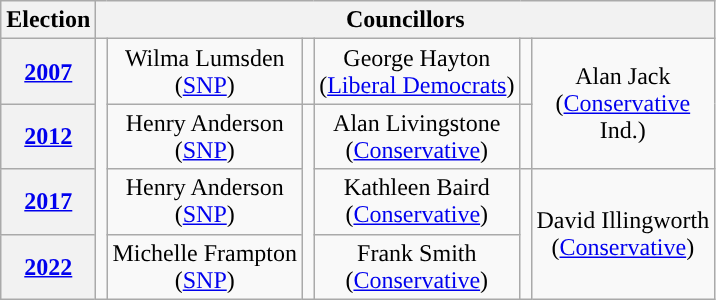<table class="wikitable" style="text-align:center">
<tr>
<th>Election</th>
<th colspan=8>Councillors</th>
</tr>
<tr>
<th><a href='#'>2007</a></th>
<td rowspan=4; style="background-color: "></td>
<td rowspan=1>Wilma Lumsden<br>(<a href='#'>SNP</a>)</td>
<td rowspan=1; style="background-color: "></td>
<td rowspan=1>George Hayton<br>(<a href='#'>Liberal Democrats</a>)</td>
<td rowspan=1; style="background-color: "></td>
<td rowspan=2>Alan Jack<br>(<a href='#'>Conservative</a><br>Ind.)</td>
</tr>
<tr>
<th><a href='#'>2012</a></th>
<td rowspan=1>Henry Anderson<br>(<a href='#'>SNP</a>)</td>
<td rowspan=3; style="background-color: "></td>
<td rowspan=1>Alan Livingstone<br>(<a href='#'>Conservative</a>)</td>
<td rowspan=1; style="background-color: "></td>
</tr>
<tr>
<th><a href='#'>2017</a></th>
<td rowspan=1>Henry Anderson<br>(<a href='#'>SNP</a>)</td>
<td rowspan=1>Kathleen Baird<br>(<a href='#'>Conservative</a>)</td>
<td rowspan=2; style="background-color: "></td>
<td rowspan=2>David Illingworth<br>(<a href='#'>Conservative</a>)</td>
</tr>
<tr>
<th><a href='#'>2022</a></th>
<td rowspan=1>Michelle Frampton<br>(<a href='#'>SNP</a>)</td>
<td rowspan=1>Frank Smith<br>(<a href='#'>Conservative</a>)</td>
</tr>
</table>
